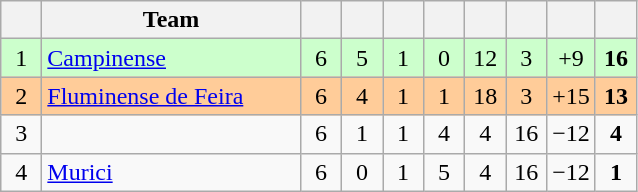<table class="wikitable" style="text-align: center;">
<tr>
<th width=20></th>
<th width=165>Team</th>
<th width=20></th>
<th width=20></th>
<th width=20></th>
<th width=20></th>
<th width=20></th>
<th width=20></th>
<th width=20></th>
<th width=20></th>
</tr>
<tr bgcolor=#ccffcc>
<td>1</td>
<td align=left> <a href='#'>Campinense</a></td>
<td>6</td>
<td>5</td>
<td>1</td>
<td>0</td>
<td>12</td>
<td>3</td>
<td>+9</td>
<td><strong>16</strong></td>
</tr>
<tr bgcolor=#ffcc99>
<td>2</td>
<td align=left> <a href='#'>Fluminense de Feira</a></td>
<td>6</td>
<td>4</td>
<td>1</td>
<td>1</td>
<td>18</td>
<td>3</td>
<td>+15</td>
<td><strong>13</strong></td>
</tr>
<tr>
<td>3</td>
<td align=left></td>
<td>6</td>
<td>1</td>
<td>1</td>
<td>4</td>
<td>4</td>
<td>16</td>
<td>−12</td>
<td><strong>4</strong></td>
</tr>
<tr>
<td>4</td>
<td align=left> <a href='#'>Murici</a></td>
<td>6</td>
<td>0</td>
<td>1</td>
<td>5</td>
<td>4</td>
<td>16</td>
<td>−12</td>
<td><strong>1</strong></td>
</tr>
</table>
